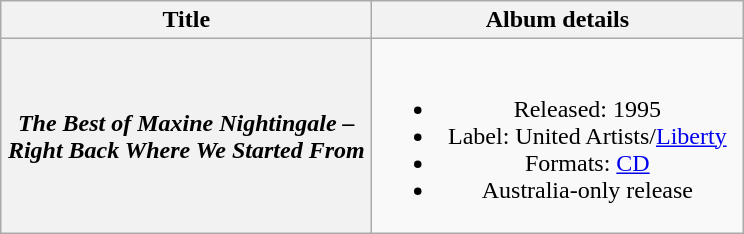<table class="wikitable plainrowheaders" style="text-align:center;">
<tr>
<th scope="col" style="width:15em;">Title</th>
<th scope="col" style="width:15em;">Album details</th>
</tr>
<tr>
<th scope="row"><em>The Best of Maxine Nightingale – Right Back Where We Started From</em></th>
<td><br><ul><li>Released: 1995</li><li>Label: United Artists/<a href='#'>Liberty</a></li><li>Formats: <a href='#'>CD</a></li><li>Australia-only release</li></ul></td>
</tr>
</table>
